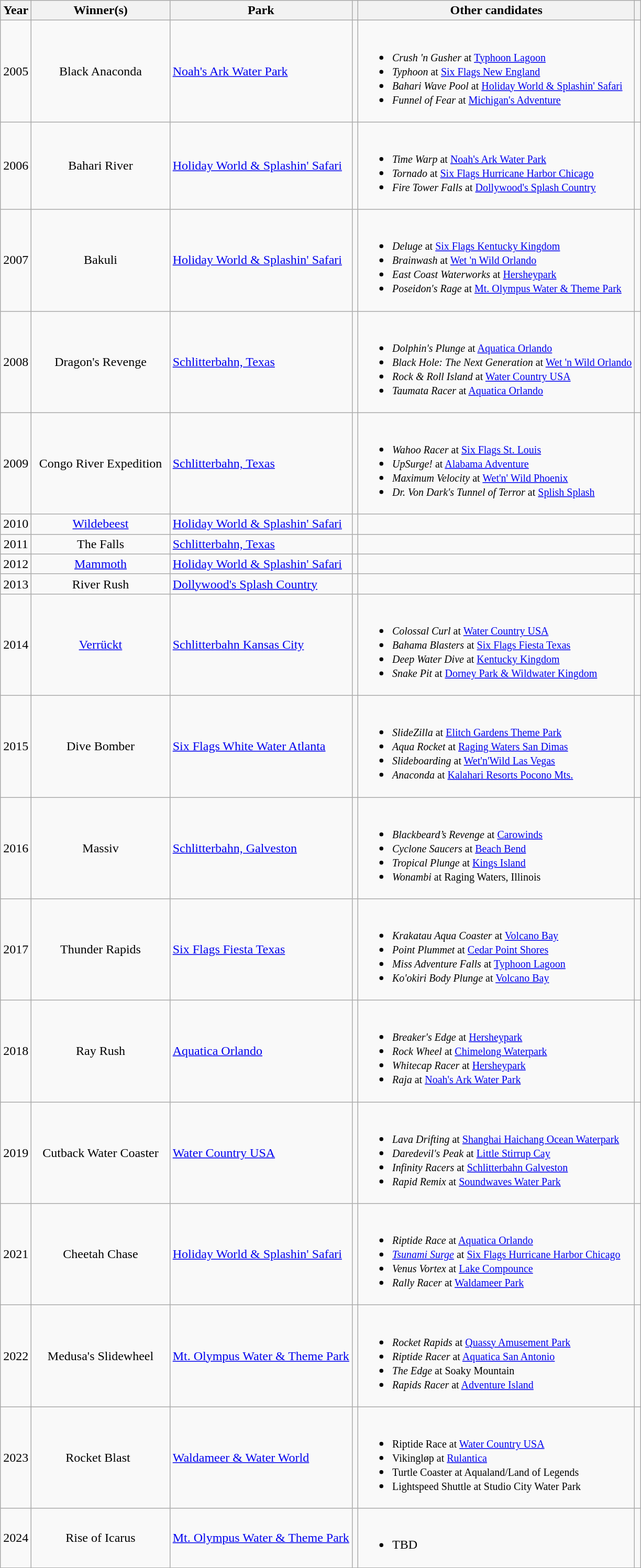<table class="wikitable sortable">
<tr>
<th>Year</th>
<th>Winner(s)</th>
<th>Park</th>
<th></th>
<th>Other candidates</th>
<th class="unsortable"></th>
</tr>
<tr>
<td align="center">2005</td>
<td align="center">Black Anaconda</td>
<td><a href='#'>Noah's Ark Water Park</a></td>
<td></td>
<td><br><ul><li><small><em>Crush 'n Gusher</em> at <a href='#'>Typhoon Lagoon</a></small></li><li><small><em>Typhoon</em> at <a href='#'>Six Flags New England</a></small></li><li><small><em>Bahari Wave Pool</em> at <a href='#'>Holiday World & Splashin' Safari</a></small></li><li><small><em>Funnel of Fear</em> at <a href='#'>Michigan's Adventure</a></small></li></ul></td>
<td align="center"></td>
</tr>
<tr>
<td align="center">2006</td>
<td align="center">Bahari River</td>
<td><a href='#'>Holiday World & Splashin' Safari</a></td>
<td></td>
<td><br><ul><li><small><em>Time Warp</em> at <a href='#'>Noah's Ark Water Park</a></small></li><li><small><em>Tornado</em> at <a href='#'>Six Flags Hurricane Harbor Chicago</a></small></li><li><small><em>Fire Tower Falls</em> at <a href='#'>Dollywood's Splash Country</a></small></li></ul></td>
<td align="center"></td>
</tr>
<tr>
<td align="center">2007</td>
<td align="center">Bakuli</td>
<td><a href='#'>Holiday World & Splashin' Safari</a></td>
<td></td>
<td><br><ul><li><small><em>Deluge</em> at <a href='#'>Six Flags Kentucky Kingdom</a></small></li><li><small><em>Brainwash</em> at <a href='#'>Wet 'n Wild Orlando</a></small></li><li><small><em>East Coast Waterworks</em> at <a href='#'>Hersheypark</a></small></li><li><small><em>Poseidon's Rage</em> at <a href='#'>Mt. Olympus Water & Theme Park</a></small></li></ul></td>
<td align="center"></td>
</tr>
<tr>
<td align="center">2008</td>
<td align="center">Dragon's Revenge</td>
<td><a href='#'>Schlitterbahn, Texas</a></td>
<td></td>
<td><br><ul><li><small><em>Dolphin's Plunge</em> at <a href='#'>Aquatica Orlando</a></small></li><li><small><em>Black Hole: The Next Generation</em> at <a href='#'>Wet 'n Wild Orlando</a></small></li><li><small><em>Rock & Roll Island</em> at <a href='#'>Water Country USA</a></small></li><li><small><em>Taumata Racer</em> at <a href='#'>Aquatica Orlando</a></small></li></ul></td>
<td align="center"></td>
</tr>
<tr>
<td align="center">2009</td>
<td align="center">Congo River Expedition</td>
<td><a href='#'>Schlitterbahn, Texas</a></td>
<td></td>
<td><br><ul><li><small><em>Wahoo Racer</em> at <a href='#'>Six Flags St. Louis</a></small></li><li><small><em>UpSurge!</em> at <a href='#'>Alabama Adventure</a></small></li><li><small><em>Maximum Velocity</em> at <a href='#'>Wet'n' Wild Phoenix</a></small></li><li><small><em>Dr. Von Dark's Tunnel of Terror</em> at <a href='#'>Splish Splash</a></small></li></ul></td>
<td align="center"></td>
</tr>
<tr>
<td align="center">2010</td>
<td align="center"><a href='#'>Wildebeest</a></td>
<td><a href='#'>Holiday World & Splashin' Safari</a></td>
<td></td>
<td></td>
<td align="center"></td>
</tr>
<tr>
<td align="center">2011</td>
<td align="center">The Falls</td>
<td><a href='#'>Schlitterbahn, Texas</a></td>
<td></td>
<td></td>
<td align="center"></td>
</tr>
<tr>
<td align="center">2012</td>
<td align="center"><a href='#'>Mammoth</a></td>
<td><a href='#'>Holiday World & Splashin' Safari</a></td>
<td></td>
<td></td>
<td align="center"></td>
</tr>
<tr>
<td align="center">2013</td>
<td align="center">River Rush</td>
<td><a href='#'>Dollywood's Splash Country</a></td>
<td></td>
<td></td>
<td align="center"></td>
</tr>
<tr>
<td align="center">2014</td>
<td align="center"><a href='#'>Verrückt</a></td>
<td><a href='#'>Schlitterbahn Kansas City</a></td>
<td></td>
<td><br><ul><li><small><em>Colossal Curl</em> at <a href='#'>Water Country USA</a></small></li><li><small><em>Bahama Blasters</em> at <a href='#'>Six Flags Fiesta Texas</a></small></li><li><small><em>Deep Water Dive</em> at <a href='#'>Kentucky Kingdom</a></small></li><li><small><em>Snake Pit</em> at <a href='#'>Dorney Park & Wildwater Kingdom</a></small></li></ul></td>
<td align="center"></td>
</tr>
<tr>
<td align="center">2015</td>
<td align="center">Dive Bomber</td>
<td><a href='#'>Six Flags White Water Atlanta</a></td>
<td></td>
<td><br><ul><li><small><em>SlideZilla</em> at <a href='#'>Elitch Gardens Theme Park</a></small></li><li><small><em>Aqua Rocket</em> at <a href='#'>Raging Waters San Dimas</a></small></li><li><small><em>Slideboarding</em> at <a href='#'>Wet'n'Wild Las Vegas</a></small></li><li><small><em>Anaconda</em> at <a href='#'>Kalahari Resorts Pocono Mts.</a></small></li></ul></td>
<td align="center"></td>
</tr>
<tr>
<td align="center">2016</td>
<td align="center">Massiv</td>
<td><a href='#'>Schlitterbahn, Galveston</a></td>
<td></td>
<td><br><ul><li><small><em>Blackbeard’s Revenge</em> at <a href='#'>Carowinds</a></small></li><li><small><em>Cyclone Saucers</em> at <a href='#'>Beach Bend</a></small></li><li><small><em>Tropical Plunge</em> at <a href='#'>Kings Island</a></small></li><li><small><em>Wonambi</em> at Raging Waters, Illinois</small></li></ul></td>
<td align="center"></td>
</tr>
<tr>
<td align="center">2017</td>
<td align="center">Thunder Rapids</td>
<td><a href='#'>Six Flags Fiesta Texas</a></td>
<td></td>
<td><br><ul><li><small><em>Krakatau Aqua Coaster</em> at <a href='#'>Volcano Bay</a></small></li><li><small><em>Point Plummet</em> at <a href='#'>Cedar Point Shores</a></small></li><li><small><em>Miss Adventure Falls</em> at <a href='#'>Typhoon Lagoon</a></small></li><li><small><em>Ko'okiri Body Plunge</em> at <a href='#'>Volcano Bay</a></small></li></ul></td>
<td align="center"></td>
</tr>
<tr>
<td align="center">2018</td>
<td align="center">Ray Rush</td>
<td><a href='#'>Aquatica Orlando</a></td>
<td></td>
<td><br><ul><li><small><em>Breaker's Edge</em> at <a href='#'>Hersheypark</a></small></li><li><small><em>Rock Wheel</em> at <a href='#'>Chimelong Waterpark</a></small></li><li><small><em>Whitecap Racer</em> at <a href='#'>Hersheypark</a></small></li><li><small><em>Raja</em> at <a href='#'>Noah's Ark Water Park</a></small></li></ul></td>
<td align="center"></td>
</tr>
<tr>
<td align="center">2019</td>
<td align="center">Cutback Water Coaster</td>
<td><a href='#'>Water Country USA</a></td>
<td></td>
<td><br><ul><li><small><em>Lava Drifting</em> at <a href='#'>Shanghai Haichang Ocean Waterpark</a></small></li><li><small><em>Daredevil's Peak</em> at <a href='#'>Little Stirrup Cay</a></small></li><li><small><em>Infinity Racers</em> at <a href='#'>Schlitterbahn Galveston</a></small></li><li><small><em>Rapid Remix</em> at <a href='#'>Soundwaves Water Park</a></small></li></ul></td>
<td align="center"></td>
</tr>
<tr>
<td align="center">2021</td>
<td align="center">Cheetah Chase</td>
<td><a href='#'>Holiday World & Splashin' Safari</a></td>
<td></td>
<td><br><ul><li><small><em>Riptide Race</em> at <a href='#'>Aquatica Orlando</a></small></li><li><small><em><a href='#'>Tsunami Surge</a></em> at <a href='#'>Six Flags Hurricane Harbor Chicago</a></small></li><li><small><em>Venus Vortex</em> at <a href='#'>Lake Compounce</a></small></li><li><small><em>Rally Racer</em> at <a href='#'>Waldameer Park</a></small></li></ul></td>
<td align="center"></td>
</tr>
<tr>
<td align="center">2022</td>
<td align="center">Medusa's Slidewheel</td>
<td><a href='#'>Mt. Olympus Water & Theme Park</a></td>
<td></td>
<td><br><ul><li><small><em>Rocket Rapids</em> at <a href='#'>Quassy Amusement Park</a></small></li><li><small><em>Riptide Racer</em> at <a href='#'>Aquatica San Antonio</a></small></li><li><small><em>The Edge</em> at Soaky Mountain</small></li><li><small><em>Rapids Racer</em> at <a href='#'>Adventure Island</a></small></li></ul></td>
<td align="center"></td>
</tr>
<tr>
<td align="center">2023</td>
<td><blockquote>Rocket Blast</blockquote></td>
<td><a href='#'>Waldameer & Water World</a></td>
<td></td>
<td><br><ul><li><small>Riptide Race at <a href='#'>Water Country USA</a></small></li><li><small>Vikingløp at <a href='#'>Rulantica</a></small></li><li><small>Turtle Coaster at Aqualand/Land of Legends</small></li><li><small>Lightspeed Shuttle at Studio City Water Park</small></li></ul></td>
<td></td>
</tr>
<tr>
<td align="center">2024</td>
<td><blockquote>Rise of Icarus</blockquote></td>
<td><a href='#'>Mt. Olympus Water & Theme Park</a></td>
<td></td>
<td><br><ul><li>TBD</li></ul></td>
<td></td>
</tr>
</table>
